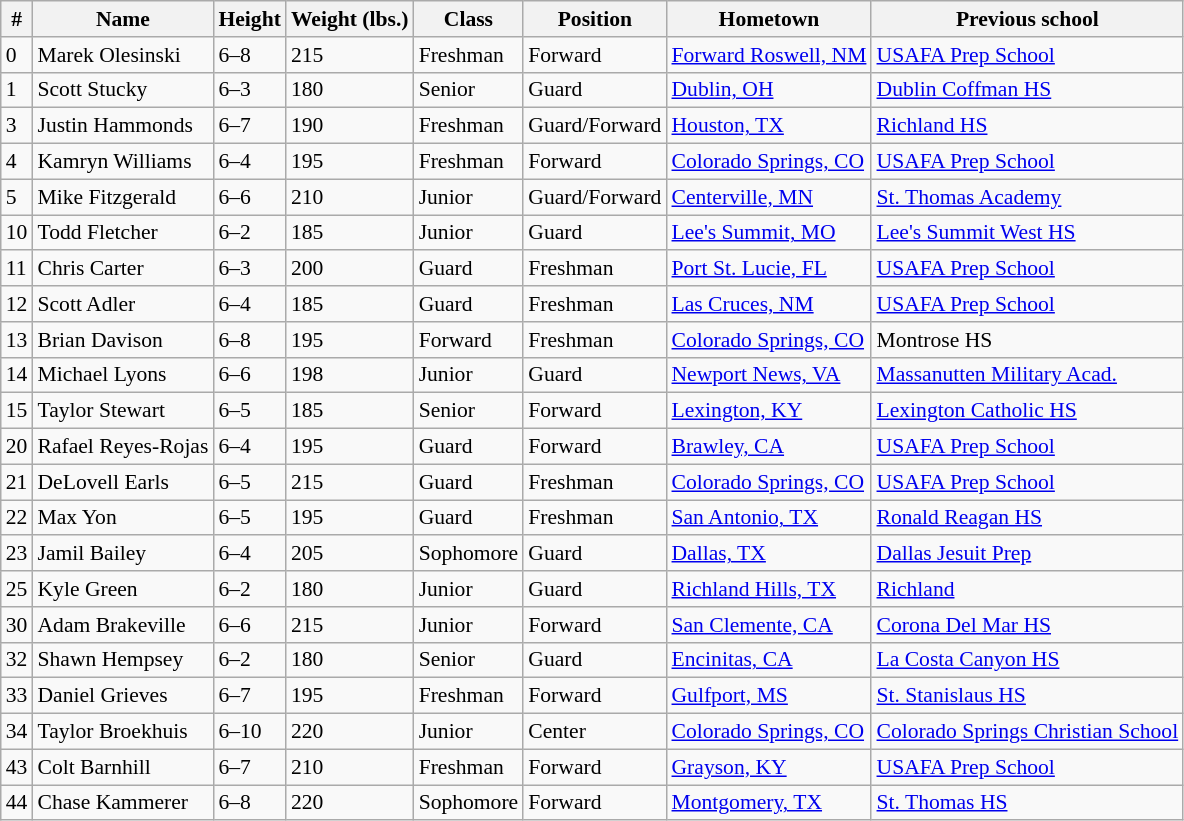<table class="wikitable" style="font-size: 90%">
<tr>
<th>#</th>
<th>Name</th>
<th>Height</th>
<th>Weight (lbs.)</th>
<th>Class</th>
<th>Position</th>
<th>Hometown</th>
<th>Previous school</th>
</tr>
<tr>
<td>0</td>
<td>Marek Olesinski</td>
<td>6–8</td>
<td>215</td>
<td>Freshman</td>
<td>Forward</td>
<td><a href='#'>Forward Roswell, NM</a></td>
<td><a href='#'>USAFA Prep School</a></td>
</tr>
<tr>
<td>1</td>
<td>Scott Stucky</td>
<td>6–3</td>
<td>180</td>
<td>Senior</td>
<td>Guard</td>
<td><a href='#'>Dublin, OH</a></td>
<td><a href='#'>Dublin Coffman HS</a></td>
</tr>
<tr>
<td>3</td>
<td>Justin Hammonds</td>
<td>6–7</td>
<td>190</td>
<td>Freshman</td>
<td>Guard/Forward</td>
<td><a href='#'>Houston, TX</a></td>
<td><a href='#'>Richland HS</a></td>
</tr>
<tr>
<td>4</td>
<td>Kamryn Williams</td>
<td>6–4</td>
<td>195</td>
<td>Freshman</td>
<td>Forward</td>
<td><a href='#'>Colorado Springs, CO</a></td>
<td><a href='#'>USAFA Prep School</a></td>
</tr>
<tr>
<td>5</td>
<td>Mike Fitzgerald</td>
<td>6–6</td>
<td>210</td>
<td>Junior</td>
<td>Guard/Forward</td>
<td><a href='#'>Centerville, MN</a></td>
<td><a href='#'>St. Thomas Academy</a></td>
</tr>
<tr>
<td>10</td>
<td>Todd Fletcher</td>
<td>6–2</td>
<td>185</td>
<td>Junior</td>
<td>Guard</td>
<td><a href='#'>Lee's Summit, MO</a></td>
<td><a href='#'>Lee's Summit West HS</a></td>
</tr>
<tr>
<td>11</td>
<td>Chris Carter</td>
<td>6–3</td>
<td>200</td>
<td>Guard</td>
<td>Freshman</td>
<td><a href='#'>Port St. Lucie, FL</a></td>
<td><a href='#'>USAFA Prep School</a></td>
</tr>
<tr>
<td>12</td>
<td>Scott Adler</td>
<td>6–4</td>
<td>185</td>
<td>Guard</td>
<td>Freshman</td>
<td><a href='#'>Las Cruces, NM</a></td>
<td><a href='#'>USAFA Prep School</a></td>
</tr>
<tr>
<td>13</td>
<td>Brian Davison</td>
<td>6–8</td>
<td>195</td>
<td>Forward</td>
<td>Freshman</td>
<td><a href='#'>Colorado Springs, CO</a></td>
<td>Montrose HS</td>
</tr>
<tr>
<td>14</td>
<td>Michael Lyons</td>
<td>6–6</td>
<td>198</td>
<td>Junior</td>
<td>Guard</td>
<td><a href='#'>Newport News, VA</a></td>
<td><a href='#'>Massanutten Military Acad.</a></td>
</tr>
<tr>
<td>15</td>
<td>Taylor Stewart</td>
<td>6–5</td>
<td>185</td>
<td>Senior</td>
<td>Forward</td>
<td><a href='#'>Lexington, KY</a></td>
<td><a href='#'>Lexington Catholic HS</a></td>
</tr>
<tr>
<td>20</td>
<td>Rafael Reyes-Rojas</td>
<td>6–4</td>
<td>195</td>
<td>Guard</td>
<td>Forward</td>
<td><a href='#'>Brawley, CA</a></td>
<td><a href='#'>USAFA Prep School</a></td>
</tr>
<tr>
<td>21</td>
<td>DeLovell Earls</td>
<td>6–5</td>
<td>215</td>
<td>Guard</td>
<td>Freshman</td>
<td><a href='#'>Colorado Springs, CO</a></td>
<td><a href='#'>USAFA Prep School</a></td>
</tr>
<tr>
<td>22</td>
<td>Max Yon</td>
<td>6–5</td>
<td>195</td>
<td>Guard</td>
<td>Freshman</td>
<td><a href='#'>San Antonio, TX</a></td>
<td><a href='#'>Ronald Reagan HS</a></td>
</tr>
<tr>
<td>23</td>
<td>Jamil Bailey</td>
<td>6–4</td>
<td>205</td>
<td>Sophomore</td>
<td>Guard</td>
<td><a href='#'>Dallas, TX</a></td>
<td><a href='#'>Dallas Jesuit Prep</a></td>
</tr>
<tr>
<td>25</td>
<td>Kyle Green</td>
<td>6–2</td>
<td>180</td>
<td>Junior</td>
<td>Guard</td>
<td><a href='#'>Richland Hills, TX</a></td>
<td><a href='#'>Richland</a></td>
</tr>
<tr>
<td>30</td>
<td>Adam Brakeville</td>
<td>6–6</td>
<td>215</td>
<td>Junior</td>
<td>Forward</td>
<td><a href='#'>San Clemente, CA</a></td>
<td><a href='#'>Corona Del Mar HS</a></td>
</tr>
<tr>
<td>32</td>
<td>Shawn Hempsey</td>
<td>6–2</td>
<td>180</td>
<td>Senior</td>
<td>Guard</td>
<td><a href='#'>Encinitas, CA</a></td>
<td><a href='#'>La Costa Canyon HS</a></td>
</tr>
<tr>
<td>33</td>
<td>Daniel Grieves</td>
<td>6–7</td>
<td>195</td>
<td>Freshman</td>
<td>Forward</td>
<td><a href='#'>Gulfport, MS</a></td>
<td><a href='#'>St. Stanislaus HS</a></td>
</tr>
<tr>
<td>34</td>
<td>Taylor Broekhuis</td>
<td>6–10</td>
<td>220</td>
<td>Junior</td>
<td>Center</td>
<td><a href='#'>Colorado Springs, CO</a></td>
<td><a href='#'>Colorado Springs Christian School</a></td>
</tr>
<tr>
<td>43</td>
<td>Colt Barnhill</td>
<td>6–7</td>
<td>210</td>
<td>Freshman</td>
<td>Forward</td>
<td><a href='#'>Grayson, KY</a></td>
<td><a href='#'>USAFA Prep School</a></td>
</tr>
<tr>
<td>44</td>
<td>Chase Kammerer</td>
<td>6–8</td>
<td>220</td>
<td>Sophomore</td>
<td>Forward</td>
<td><a href='#'>Montgomery, TX</a></td>
<td><a href='#'>St. Thomas HS</a></td>
</tr>
</table>
